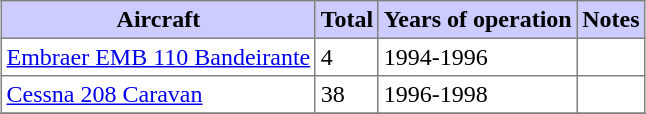<table class="toccolours" border="1" cellpadding="3" style="margin:1em auto; border-collapse:collapse">
<tr bgcolor=#ccccff>
<th>Aircraft</th>
<th>Total</th>
<th>Years of operation</th>
<th>Notes</th>
</tr>
<tr>
<td><a href='#'>Embraer EMB 110 Bandeirante</a></td>
<td>4</td>
<td>1994-1996</td>
<td></td>
</tr>
<tr>
<td><a href='#'>Cessna 208 Caravan</a></td>
<td>38</td>
<td>1996-1998</td>
<td></td>
</tr>
<tr>
</tr>
</table>
